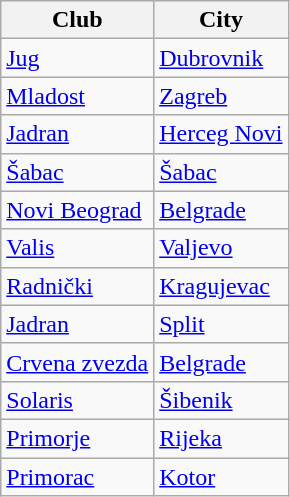<table class="wikitable sortable">
<tr>
<th>Club</th>
<th>City</th>
</tr>
<tr>
<td> <a href='#'>Jug</a></td>
<td><a href='#'>Dubrovnik</a></td>
</tr>
<tr>
<td> <a href='#'>Mladost</a></td>
<td><a href='#'>Zagreb</a></td>
</tr>
<tr>
<td> <a href='#'>Jadran</a></td>
<td><a href='#'>Herceg Novi</a></td>
</tr>
<tr>
<td> <a href='#'>Šabac</a></td>
<td><a href='#'>Šabac</a></td>
</tr>
<tr>
<td> <a href='#'>Novi Beograd</a></td>
<td><a href='#'>Belgrade</a></td>
</tr>
<tr>
<td> <a href='#'>Valis</a></td>
<td><a href='#'>Valjevo</a></td>
</tr>
<tr>
<td> <a href='#'>Radnički</a></td>
<td><a href='#'>Kragujevac</a></td>
</tr>
<tr>
<td> <a href='#'>Jadran</a></td>
<td><a href='#'>Split</a></td>
</tr>
<tr>
<td> <a href='#'>Crvena zvezda</a></td>
<td><a href='#'>Belgrade</a></td>
</tr>
<tr>
<td> <a href='#'>Solaris</a></td>
<td><a href='#'>Šibenik</a></td>
</tr>
<tr>
<td> <a href='#'>Primorje</a></td>
<td><a href='#'>Rijeka</a></td>
</tr>
<tr>
<td> <a href='#'>Primorac</a></td>
<td><a href='#'>Kotor</a></td>
</tr>
</table>
